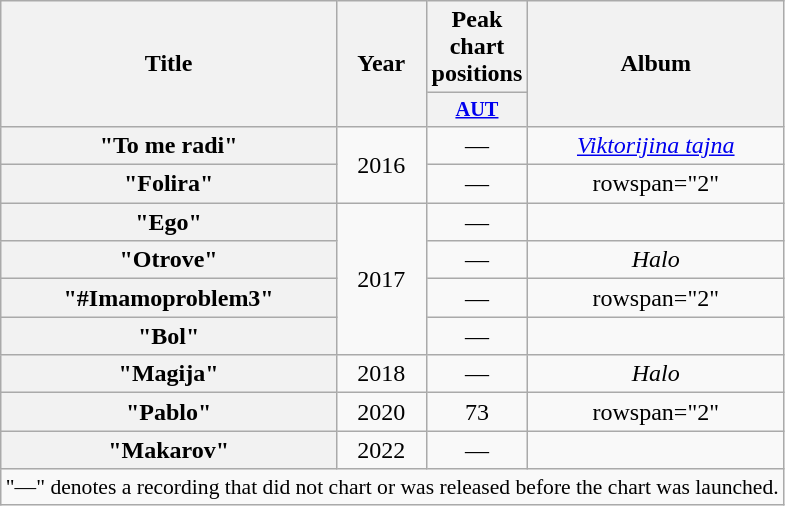<table class="wikitable plainrowheaders" style="text-align:center;">
<tr>
<th rowspan="2" scope="col">Title</th>
<th rowspan="2" scope="col">Year</th>
<th rowspan="1" scope="col">Peak chart positions</th>
<th rowspan="2" scope="col">Album</th>
</tr>
<tr>
<th style="width:2.5em; font-size:85%"><a href='#'>AUT</a><br></th>
</tr>
<tr>
<th scope="row">"To me radi"<br></th>
<td rowspan="2">2016</td>
<td>—</td>
<td><em><a href='#'>Viktorijina tajna</a></em></td>
</tr>
<tr>
<th scope="row">"Folira"<br></th>
<td>—</td>
<td>rowspan="2" </td>
</tr>
<tr>
<th scope="row">"Ego"<br></th>
<td rowspan="4">2017</td>
<td>—</td>
</tr>
<tr>
<th scope="row">"Otrove"<br></th>
<td>—</td>
<td><em>Halo</em></td>
</tr>
<tr>
<th scope="row">"#Imamoproblem3"<br></th>
<td>—</td>
<td>rowspan="2" </td>
</tr>
<tr>
<th scope="row">"Bol"<br></th>
<td>—</td>
</tr>
<tr>
<th scope="row">"Magija"<br></th>
<td rowspan="1">2018</td>
<td>—</td>
<td><em>Halo</em></td>
</tr>
<tr>
<th scope="row">"Pablo"<br></th>
<td rowspan="1">2020</td>
<td>73</td>
<td>rowspan="2" </td>
</tr>
<tr>
<th scope="row">"Makarov"<br></th>
<td rowspan="1">2022</td>
<td>—</td>
</tr>
<tr>
<td colspan="4" style="font-size:90%">"—" denotes a recording that did not chart or was released before the chart was launched.</td>
</tr>
</table>
